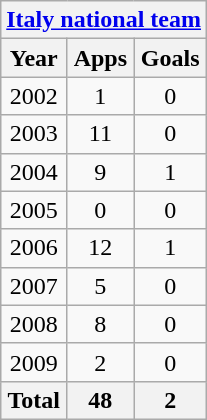<table class="wikitable" style="text-align:center">
<tr>
<th colspan="3"><a href='#'>Italy national team</a></th>
</tr>
<tr>
<th>Year</th>
<th>Apps</th>
<th>Goals</th>
</tr>
<tr>
<td>2002</td>
<td>1</td>
<td>0</td>
</tr>
<tr>
<td>2003</td>
<td>11</td>
<td>0</td>
</tr>
<tr>
<td>2004</td>
<td>9</td>
<td>1</td>
</tr>
<tr>
<td>2005</td>
<td>0</td>
<td>0</td>
</tr>
<tr>
<td>2006</td>
<td>12</td>
<td>1</td>
</tr>
<tr>
<td>2007</td>
<td>5</td>
<td>0</td>
</tr>
<tr>
<td>2008</td>
<td>8</td>
<td>0</td>
</tr>
<tr>
<td>2009</td>
<td>2</td>
<td>0</td>
</tr>
<tr>
<th>Total</th>
<th>48</th>
<th>2</th>
</tr>
</table>
